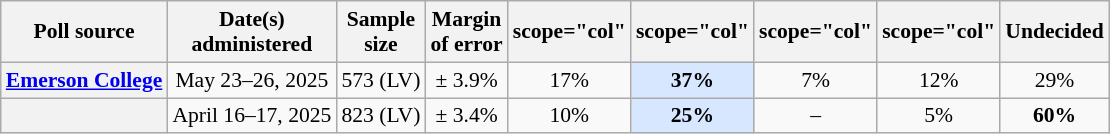<table class="wikitable plainrowheaders" style="text-align:center; font-size:90%;">
<tr>
<th scope="col">Poll source</th>
<th scope="col">Date(s)<br>administered</th>
<th scope="col">Sample<br>size</th>
<th scope="col">Margin<br>of error</th>
<th>scope="col" </th>
<th>scope="col" </th>
<th>scope="col" </th>
<th>scope="col" </th>
<th scope="col">Undecided</th>
</tr>
<tr>
<th scope="row"><a href='#'>Emerson College</a></th>
<td>May 23–26, 2025</td>
<td>573 (LV)</td>
<td>± 3.9%</td>
<td>17%</td>
<td style="background:#d7e7ff"><strong>37%</strong></td>
<td>7%</td>
<td>12%</td>
<td>29%</td>
</tr>
<tr>
<th scope="row"></th>
<td>April 16–17, 2025</td>
<td>823 (LV)</td>
<td>± 3.4%</td>
<td>10%</td>
<td style="background:#d7e7ff"><strong>25%</strong></td>
<td>–</td>
<td>5%</td>
<td><strong>60%</strong></td>
</tr>
</table>
